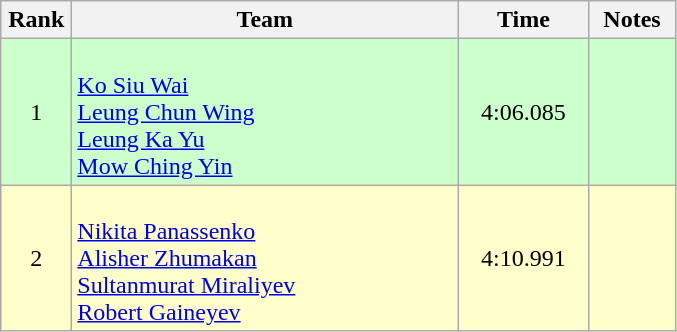<table class=wikitable style="text-align:center">
<tr>
<th width=40>Rank</th>
<th width=250>Team</th>
<th width=80>Time</th>
<th width=50>Notes</th>
</tr>
<tr bgcolor="ccffcc">
<td>1</td>
<td align=left><br><a href='#'>Ko Siu Wai</a><br><a href='#'>Leung Chun Wing</a><br><a href='#'>Leung Ka Yu</a><br><a href='#'>Mow Ching Yin</a></td>
<td>4:06.085</td>
<td></td>
</tr>
<tr bgcolor="ffffcc">
<td>2</td>
<td align=left><br><a href='#'>Nikita Panassenko</a><br><a href='#'>Alisher Zhumakan</a><br><a href='#'>Sultanmurat Miraliyev</a><br><a href='#'>Robert Gaineyev</a></td>
<td>4:10.991</td>
<td></td>
</tr>
</table>
